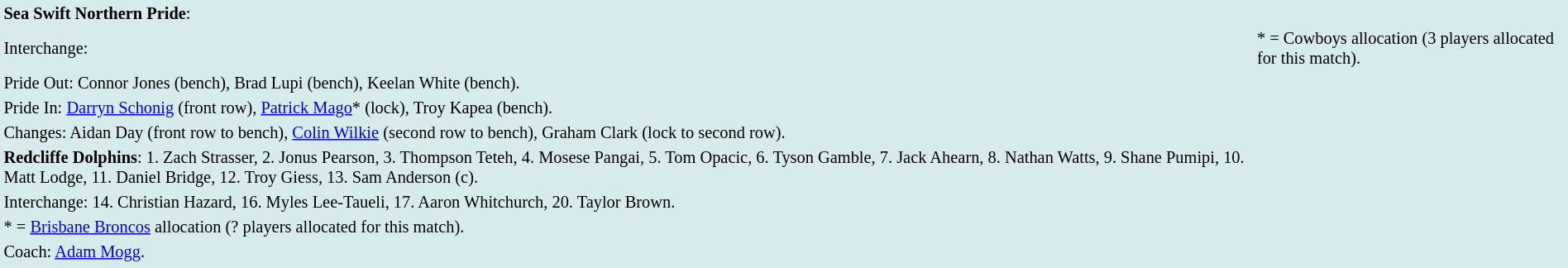<table style="background:#d7ebed; font-size:85%; width:100%;">
<tr>
<td><strong>Sea Swift Northern Pride</strong>:             </td>
</tr>
<tr>
<td>Interchange:    </td>
<td>* = Cowboys allocation (3 players allocated for this match).</td>
</tr>
<tr>
<td>Pride Out: Connor Jones (bench), Brad Lupi (bench), Keelan White (bench).</td>
</tr>
<tr>
<td>Pride In: <a href='#'>Darryn Schonig</a> (front row), <a href='#'>Patrick Mago</a>* (lock), Troy Kapea (bench).</td>
</tr>
<tr>
<td>Changes: Aidan Day (front row to bench), <a href='#'>Colin Wilkie</a> (second row to bench), Graham Clark (lock to second row).</td>
</tr>
<tr>
<td><strong>Redcliffe Dolphins</strong>: 1. Zach Strasser, 2. Jonus Pearson, 3. Thompson Teteh, 4. Mosese Pangai, 5. Tom Opacic,     6. Tyson Gamble, 7. Jack Ahearn, 8. Nathan Watts, 9. Shane Pumipi, 10. Matt Lodge, 11. Daniel Bridge, 12. Troy Giess, 13. Sam Anderson (c).</td>
</tr>
<tr>
<td>Interchange: 14. Christian Hazard, 16. Myles Lee-Taueli, 17. Aaron Whitchurch, 20. Taylor Brown.</td>
</tr>
<tr>
<td>* = <a href='#'>Brisbane Broncos</a> allocation (? players allocated for this match).</td>
</tr>
<tr>
<td>Coach: <a href='#'>Adam Mogg</a>.</td>
</tr>
<tr>
</tr>
</table>
